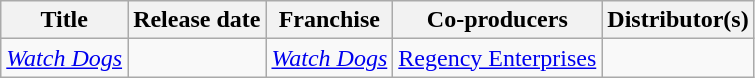<table class="wikitable sortable" style="text-align:center;">
<tr>
<th>Title</th>
<th>Release date</th>
<th>Franchise</th>
<th>Co-producers</th>
<th>Distributor(s)</th>
</tr>
<tr>
<td><em><a href='#'>Watch Dogs</a></em></td>
<td></td>
<td><em><a href='#'>Watch Dogs</a></em></td>
<td><a href='#'>Regency Enterprises</a></td>
<td></td>
</tr>
</table>
